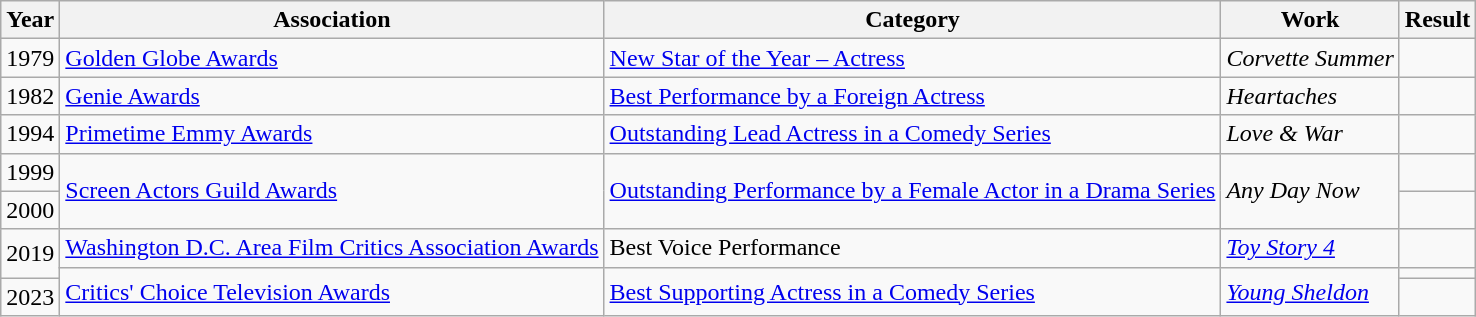<table class="wikitable sortable">
<tr>
<th>Year</th>
<th>Association</th>
<th>Category</th>
<th>Work</th>
<th>Result</th>
</tr>
<tr>
<td>1979</td>
<td><a href='#'>Golden Globe Awards</a></td>
<td><a href='#'>New Star of the Year – Actress</a></td>
<td><em>Corvette Summer</em></td>
<td></td>
</tr>
<tr>
<td>1982</td>
<td><a href='#'>Genie Awards</a></td>
<td><a href='#'>Best Performance by a Foreign Actress</a></td>
<td><em>Heartaches</em></td>
<td></td>
</tr>
<tr>
<td>1994</td>
<td><a href='#'>Primetime Emmy Awards</a></td>
<td><a href='#'>Outstanding Lead Actress in a Comedy Series</a></td>
<td><em>Love & War</em></td>
<td></td>
</tr>
<tr>
<td>1999</td>
<td rowspan=2><a href='#'>Screen Actors Guild Awards</a></td>
<td rowspan=2><a href='#'>Outstanding Performance by a Female Actor in a Drama Series</a></td>
<td rowspan=2><em>Any Day Now</em></td>
<td></td>
</tr>
<tr>
<td>2000</td>
<td></td>
</tr>
<tr>
<td rowspan="2">2019</td>
<td><a href='#'>Washington D.C. Area Film Critics Association Awards</a></td>
<td>Best Voice Performance</td>
<td><em><a href='#'>Toy Story 4</a></em></td>
<td></td>
</tr>
<tr>
<td rowspan="2"><a href='#'>Critics' Choice Television Awards</a></td>
<td rowspan="2"><a href='#'>Best Supporting Actress in a Comedy Series</a></td>
<td rowspan="2"><em><a href='#'>Young Sheldon</a></em></td>
<td></td>
</tr>
<tr>
<td>2023</td>
<td></td>
</tr>
</table>
